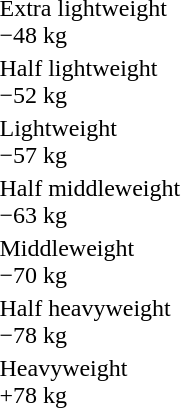<table>
<tr>
<td rowspan=2>Extra lightweight<br>−48 kg</td>
<td rowspan=2></td>
<td rowspan=2></td>
<td></td>
</tr>
<tr>
<td></td>
</tr>
<tr>
<td rowspan=2>Half lightweight<br>−52 kg</td>
<td rowspan=2></td>
<td rowspan=2></td>
<td></td>
</tr>
<tr>
<td></td>
</tr>
<tr>
<td rowspan=2>Lightweight<br>−57 kg</td>
<td rowspan=2></td>
<td rowspan=2></td>
<td></td>
</tr>
<tr>
<td></td>
</tr>
<tr>
<td rowspan=2>Half middleweight<br>−63 kg</td>
<td rowspan=2></td>
<td rowspan=2></td>
<td></td>
</tr>
<tr>
<td></td>
</tr>
<tr>
<td rowspan=2>Middleweight<br>−70 kg</td>
<td rowspan=2></td>
<td rowspan=2></td>
<td></td>
</tr>
<tr>
<td></td>
</tr>
<tr>
<td rowspan=2>Half heavyweight<br>−78 kg</td>
<td rowspan=2></td>
<td rowspan=2></td>
<td></td>
</tr>
<tr>
<td></td>
</tr>
<tr>
<td rowspan=2>Heavyweight<br>+78 kg</td>
<td rowspan=2></td>
<td rowspan=2></td>
<td></td>
</tr>
<tr>
<td></td>
</tr>
</table>
